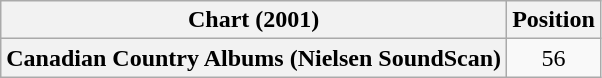<table class="wikitable plainrowheaders" style="text-align:center">
<tr>
<th scope="col">Chart (2001)</th>
<th scope="col">Position</th>
</tr>
<tr>
<th scope="row">Canadian Country Albums (Nielsen SoundScan)</th>
<td>56</td>
</tr>
</table>
